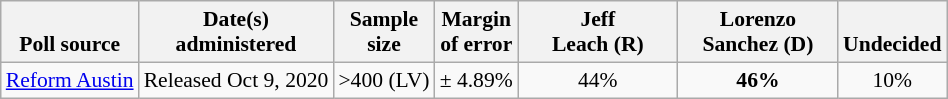<table class="wikitable" style="font-size:90%;text-align:center;">
<tr valign=bottom>
<th>Poll source</th>
<th>Date(s)<br>administered</th>
<th>Sample<br>size</th>
<th>Margin<br>of error</th>
<th style="width:100px;">Jeff<br>Leach (R)</th>
<th style="width:100px;">Lorenzo<br>Sanchez (D)</th>
<th>Undecided</th>
</tr>
<tr>
<td style="text-align:left;"><a href='#'>Reform Austin</a></td>
<td>Released Oct 9, 2020</td>
<td>>400 (LV)</td>
<td>± 4.89%</td>
<td>44%</td>
<td><strong>46%</strong></td>
<td>10%</td>
</tr>
</table>
